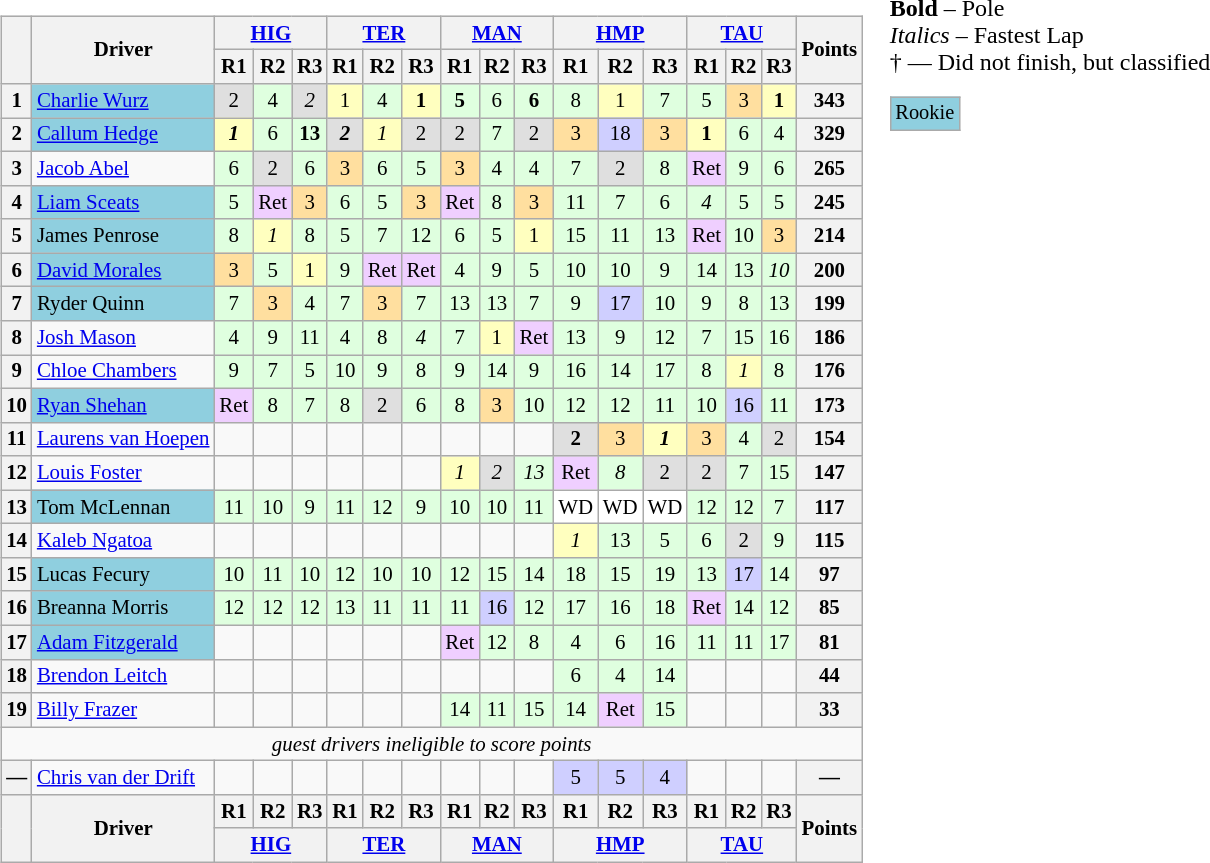<table>
<tr>
<td valign=top><br><table class="wikitable" style="font-size:87%; text-align:center">
<tr>
<th rowspan="2"></th>
<th rowspan="2">Driver</th>
<th colspan="3"><a href='#'>HIG</a></th>
<th colspan="3"><a href='#'>TER</a></th>
<th colspan="3"><a href='#'>MAN</a></th>
<th colspan="3"><a href='#'>HMP</a></th>
<th colspan="3"><a href='#'>TAU</a></th>
<th rowspan="2">Points</th>
</tr>
<tr>
<th>R1</th>
<th>R2</th>
<th>R3</th>
<th>R1</th>
<th>R2</th>
<th>R3</th>
<th>R1</th>
<th>R2</th>
<th>R3</th>
<th>R1</th>
<th>R2</th>
<th>R3</th>
<th>R1</th>
<th>R2</th>
<th>R3</th>
</tr>
<tr>
<th>1</th>
<td align="left" style="background:#8FCFDF;"> <a href='#'>Charlie Wurz</a></td>
<td style="background:#dfdfdf">2</td>
<td style="background:#dfffdf">4</td>
<td style="background:#dfdfdf"><em>2</em></td>
<td style="background:#ffffbf">1</td>
<td style="background:#dfffdf">4</td>
<td style="background:#ffffbf"><strong>1</strong></td>
<td style="background:#dfffdf"><strong>5</strong></td>
<td style="background:#dfffdf">6</td>
<td style="background:#dfffdf"><strong>6</strong></td>
<td style="background:#dfffdf">8</td>
<td style="background:#ffffbf">1</td>
<td style="background:#dfffdf">7</td>
<td style="background:#dfffdf">5</td>
<td style="background:#ffdf9f">3</td>
<td style="background:#ffffbf"><strong>1</strong></td>
<th>343</th>
</tr>
<tr>
<th>2</th>
<td align="left" style="background:#8FCFDF;"> <a href='#'>Callum Hedge</a></td>
<td style="background:#ffffbf"><strong><em>1</em></strong></td>
<td style="background:#dfffdf">6</td>
<td style="background:#dfffdf"><strong>13</strong></td>
<td style="background:#dfdfdf"><strong><em>2</em></strong></td>
<td style="background:#ffffbf"><em>1</em></td>
<td style="background:#dfdfdf">2</td>
<td style="background:#dfdfdf">2</td>
<td style="background:#dfffdf">7</td>
<td style="background:#dfdfdf">2</td>
<td style="background:#ffdf9f">3</td>
<td style="background:#cfcfff">18</td>
<td style="background:#ffdf9f">3</td>
<td style="background:#ffffbf"><strong>1</strong></td>
<td style="background:#dfffdf">6</td>
<td style="background:#dfffdf">4</td>
<th>329</th>
</tr>
<tr>
<th>3</th>
<td align=left> <a href='#'>Jacob Abel</a></td>
<td style="background:#dfffdf">6</td>
<td style="background:#dfdfdf">2</td>
<td style="background:#dfffdf">6</td>
<td style="background:#ffdf9f">3</td>
<td style="background:#dfffdf">6</td>
<td style="background:#dfffdf">5</td>
<td style="background:#ffdf9f">3</td>
<td style="background:#dfffdf">4</td>
<td style="background:#dfffdf">4</td>
<td style="background:#dfffdf">7</td>
<td style="background:#dfdfdf">2</td>
<td style="background:#dfffdf">8</td>
<td style="background:#efcfff">Ret</td>
<td style="background:#dfffdf">9</td>
<td style="background:#dfffdf">6</td>
<th>265</th>
</tr>
<tr>
<th>4</th>
<td align=left style="background:#8FCFDF;"> <a href='#'>Liam Sceats</a></td>
<td style="background:#dfffdf">5</td>
<td style="background:#efcfff">Ret</td>
<td style="background:#ffdf9f">3</td>
<td style="background:#dfffdf">6</td>
<td style="background:#dfffdf">5</td>
<td style="background:#ffdf9f">3</td>
<td style="background:#efcfff">Ret</td>
<td style="background:#dfffdf">8</td>
<td style="background:#ffdf9f">3</td>
<td style="background:#dfffdf">11</td>
<td style="background:#dfffdf">7</td>
<td style="background:#dfffdf">6</td>
<td style="background:#dfffdf"><em>4</em></td>
<td style="background:#dfffdf">5</td>
<td style="background:#dfffdf">5</td>
<th>245</th>
</tr>
<tr>
<th>5</th>
<td align="left" style="background:#8FCFDF;"> James Penrose</td>
<td style="background:#dfffdf">8</td>
<td style="background:#ffffbf"><em>1</em></td>
<td style="background:#dfffdf">8</td>
<td style="background:#dfffdf">5</td>
<td style="background:#dfffdf">7</td>
<td style="background:#dfffdf">12</td>
<td style="background:#dfffdf">6</td>
<td style="background:#dfffdf">5</td>
<td style="background:#ffffbf">1</td>
<td style="background:#dfffdf">15</td>
<td style="background:#dfffdf">11</td>
<td style="background:#dfffdf">13</td>
<td style="background:#efcfff">Ret</td>
<td style="background:#dfffdf">10</td>
<td style="background:#ffdf9f">3</td>
<th>214</th>
</tr>
<tr>
<th>6</th>
<td style="background:#8FCFDF;" align="left"> <a href='#'>David Morales</a></td>
<td style="background:#ffdf9f">3</td>
<td style="background:#dfffdf">5</td>
<td style="background:#ffffbf">1</td>
<td style="background:#dfffdf">9</td>
<td style="background:#efcfff">Ret</td>
<td style="background:#efcfff">Ret</td>
<td style="background:#dfffdf">4</td>
<td style="background:#dfffdf">9</td>
<td style="background:#dfffdf">5</td>
<td style="background:#dfffdf">10</td>
<td style="background:#dfffdf">10</td>
<td style="background:#dfffdf">9</td>
<td style="background:#dfffdf">14</td>
<td style="background:#dfffdf">13</td>
<td style="background:#dfffdf"><em>10</em></td>
<th>200</th>
</tr>
<tr>
<th>7</th>
<td align="left" style="background:#8FCFDF;"> Ryder Quinn</td>
<td style="background:#dfffdf">7</td>
<td style="background:#ffdf9f">3</td>
<td style="background:#dfffdf">4</td>
<td style="background:#dfffdf">7</td>
<td style="background:#ffdf9f">3</td>
<td style="background:#dfffdf">7</td>
<td style="background:#dfffdf">13</td>
<td style="background:#dfffdf">13</td>
<td style="background:#dfffdf">7</td>
<td style="background:#dfffdf">9</td>
<td style="background:#cfcfff">17</td>
<td style="background:#dfffdf">10</td>
<td style="background:#dfffdf">9</td>
<td style="background:#dfffdf">8</td>
<td style="background:#dfffdf">13</td>
<th>199</th>
</tr>
<tr>
<th>8</th>
<td align="left"> <a href='#'>Josh Mason</a></td>
<td style="background:#dfffdf">4</td>
<td style="background:#dfffdf">9</td>
<td style="background:#dfffdf">11</td>
<td style="background:#dfffdf">4</td>
<td style="background:#dfffdf">8</td>
<td style="background:#dfffdf"><em>4</em></td>
<td style="background:#dfffdf">7</td>
<td style="background:#ffffbf">1</td>
<td style="background:#efcfff">Ret</td>
<td style="background:#dfffdf">13</td>
<td style="background:#dfffdf">9</td>
<td style="background:#dfffdf">12</td>
<td style="background:#dfffdf">7</td>
<td style="background:#dfffdf">15</td>
<td style="background:#dfffdf">16</td>
<th>186</th>
</tr>
<tr>
<th>9</th>
<td align=left> <a href='#'>Chloe Chambers</a></td>
<td style="background:#dfffdf">9</td>
<td style="background:#dfffdf">7</td>
<td style="background:#dfffdf">5</td>
<td style="background:#dfffdf">10</td>
<td style="background:#dfffdf">9</td>
<td style="background:#dfffdf">8</td>
<td style="background:#dfffdf">9</td>
<td style="background:#dfffdf">14</td>
<td style="background:#dfffdf">9</td>
<td style="background:#dfffdf">16</td>
<td style="background:#dfffdf">14</td>
<td style="background:#dfffdf">17</td>
<td style="background:#dfffdf">8</td>
<td style="background:#ffffbf"><em>1</em></td>
<td style="background:#dfffdf">8</td>
<th>176</th>
</tr>
<tr>
<th>10</th>
<td align=left style="background:#8FCFDF;"> <a href='#'>Ryan Shehan</a></td>
<td style="background:#efcfff">Ret</td>
<td style="background:#dfffdf">8</td>
<td style="background:#dfffdf">7</td>
<td style="background:#dfffdf">8</td>
<td style="background:#dfdfdf">2</td>
<td style="background:#dfffdf">6</td>
<td style="background:#dfffdf">8</td>
<td style="background:#ffdf9f">3</td>
<td style="background:#dfffdf">10</td>
<td style="background:#dfffdf">12</td>
<td style="background:#dfffdf">12</td>
<td style="background:#dfffdf">11</td>
<td style="background:#dfffdf">10</td>
<td style="background:#cfcfff">16</td>
<td style="background:#dfffdf">11</td>
<th>173</th>
</tr>
<tr>
<th>11</th>
<td align="left" nowrap=""> <a href='#'>Laurens van Hoepen</a></td>
<td></td>
<td></td>
<td></td>
<td></td>
<td></td>
<td></td>
<td></td>
<td></td>
<td></td>
<td style="background:#dfdfdf"><strong>2</strong></td>
<td style="background:#ffdf9f">3</td>
<td style="background:#ffffbf"><strong><em>1</em></strong></td>
<td style="background:#ffdf9f">3</td>
<td style="background:#dfffdf">4</td>
<td style="background:#dfdfdf">2</td>
<th>154</th>
</tr>
<tr>
<th>12</th>
<td align=left> <a href='#'>Louis Foster</a></td>
<td></td>
<td></td>
<td></td>
<td></td>
<td></td>
<td></td>
<td style="background:#ffffbf"><em>1</em></td>
<td style="background:#dfdfdf"><em>2</em></td>
<td style="background:#dfffdf"><em>13</em></td>
<td style="background:#efcfff">Ret</td>
<td style="background:#dfffdf"><em>8</em></td>
<td style="background:#dfdfdf">2</td>
<td style="background:#dfdfdf">2</td>
<td style="background:#dfffdf">7</td>
<td style="background:#dfffdf">15</td>
<th>147</th>
</tr>
<tr>
<th>13</th>
<td align="left" style="background:#8FCFDF;"> Tom McLennan</td>
<td style="background:#dfffdf">11</td>
<td style="background:#dfffdf">10</td>
<td style="background:#dfffdf">9</td>
<td style="background:#dfffdf">11</td>
<td style="background:#dfffdf">12</td>
<td style="background:#dfffdf">9</td>
<td style="background:#dfffdf">10</td>
<td style="background:#dfffdf">10</td>
<td style="background:#dfffdf">11</td>
<td style="background:#ffffff">WD</td>
<td style="background:#ffffff">WD</td>
<td style="background:#ffffff">WD</td>
<td style="background:#dfffdf">12</td>
<td style="background:#dfffdf">12</td>
<td style="background:#dfffdf">7</td>
<th>117</th>
</tr>
<tr>
<th>14</th>
<td align="left"> <a href='#'>Kaleb Ngatoa</a></td>
<td></td>
<td></td>
<td></td>
<td></td>
<td></td>
<td></td>
<td></td>
<td></td>
<td></td>
<td style="background:#ffffbf"><em>1</em></td>
<td style="background:#dfffdf">13</td>
<td style="background:#dfffdf">5</td>
<td style="background:#dfffdf">6</td>
<td style="background:#dfdfdf">2</td>
<td style="background:#dfffdf">9</td>
<th>115</th>
</tr>
<tr>
<th>15</th>
<td align="left" style="background:#8FCFDF;"> Lucas Fecury</td>
<td style="background:#dfffdf">10</td>
<td style="background:#dfffdf">11</td>
<td style="background:#dfffdf">10</td>
<td style="background:#dfffdf">12</td>
<td style="background:#dfffdf">10</td>
<td style="background:#dfffdf">10</td>
<td style="background:#dfffdf">12</td>
<td style="background:#dfffdf">15</td>
<td style="background:#dfffdf">14</td>
<td style="background:#dfffdf">18</td>
<td style="background:#dfffdf">15</td>
<td style="background:#dfffdf">19</td>
<td style="background:#dfffdf">13</td>
<td style="background:#cfcfff">17</td>
<td style="background:#dfffdf">14</td>
<th>97</th>
</tr>
<tr>
<th>16</th>
<td align="left" style="background:#8FCFDF;"> Breanna Morris</td>
<td style="background:#dfffdf">12</td>
<td style="background:#dfffdf">12</td>
<td style="background:#dfffdf">12</td>
<td style="background:#dfffdf">13</td>
<td style="background:#dfffdf">11</td>
<td style="background:#dfffdf">11</td>
<td style="background:#dfffdf">11</td>
<td style="background:#cfcfff">16</td>
<td style="background:#dfffdf">12</td>
<td style="background:#dfffdf">17</td>
<td style="background:#dfffdf">16</td>
<td style="background:#dfffdf">18</td>
<td style="background:#efcfff">Ret</td>
<td style="background:#dfffdf">14</td>
<td style="background:#dfffdf">12</td>
<th>85</th>
</tr>
<tr>
<th>17</th>
<td align=left style="background:#8FCFDF;"> <a href='#'>Adam Fitzgerald</a></td>
<td></td>
<td></td>
<td></td>
<td></td>
<td></td>
<td></td>
<td style="background:#efcfff">Ret</td>
<td style="background:#dfffdf">12</td>
<td style="background:#dfffdf">8</td>
<td style="background:#dfffdf">4</td>
<td style="background:#dfffdf">6</td>
<td style="background:#dfffdf">16</td>
<td style="background:#dfffdf">11</td>
<td style="background:#dfffdf">11</td>
<td style="background:#dfffdf">17</td>
<th>81</th>
</tr>
<tr>
<th>18</th>
<td align="left"> <a href='#'>Brendon Leitch</a></td>
<td></td>
<td></td>
<td></td>
<td></td>
<td></td>
<td></td>
<td></td>
<td></td>
<td></td>
<td style="background:#dfffdf">6</td>
<td style="background:#dfffdf">4</td>
<td style="background:#dfffdf">14</td>
<td></td>
<td></td>
<td></td>
<th>44</th>
</tr>
<tr>
<th>19</th>
<td align="left"> <a href='#'>Billy Frazer</a></td>
<td></td>
<td></td>
<td></td>
<td></td>
<td></td>
<td></td>
<td style="background:#dfffdf">14</td>
<td style="background:#dfffdf">11</td>
<td style="background:#dfffdf">15</td>
<td style="background:#dfffdf">14</td>
<td style="background:#efcfff">Ret</td>
<td style="background:#dfffdf">15</td>
<td></td>
<td></td>
<td></td>
<th>33</th>
</tr>
<tr>
<td colspan="18"><em>guest drivers ineligible to score points</em></td>
</tr>
<tr>
<th>—</th>
<td align="left"> <a href='#'>Chris van der Drift</a></td>
<td></td>
<td></td>
<td></td>
<td></td>
<td></td>
<td></td>
<td></td>
<td></td>
<td></td>
<td style="background:#cfcfff">5</td>
<td style="background:#cfcfff">5</td>
<td style="background:#cfcfff">4</td>
<td></td>
<td></td>
<td></td>
<th>—</th>
</tr>
<tr>
<th rowspan="2"></th>
<th rowspan="2">Driver</th>
<th>R1</th>
<th>R2</th>
<th>R3</th>
<th>R1</th>
<th>R2</th>
<th>R3</th>
<th>R1</th>
<th>R2</th>
<th>R3</th>
<th>R1</th>
<th>R2</th>
<th>R3</th>
<th>R1</th>
<th>R2</th>
<th>R3</th>
<th rowspan="2">Points</th>
</tr>
<tr>
<th colspan="3"><a href='#'>HIG</a></th>
<th colspan="3"><a href='#'>TER</a></th>
<th colspan="3"><a href='#'>MAN</a></th>
<th colspan="3"><a href='#'>HMP</a></th>
<th colspan="3"><a href='#'>TAU</a></th>
</tr>
</table>
</td>
<td valign=top><br><strong>Bold</strong> – Pole<br><em>Italics</em> – Fastest Lap<br>† — Did not finish, but classified<table class="wikitable" style="margin-right:0; font-size:85%; text-align:center;">
<tr>
<td align="center" style="background:#8FCFDF;">Rookie</td>
</tr>
</table>
</td>
</tr>
</table>
